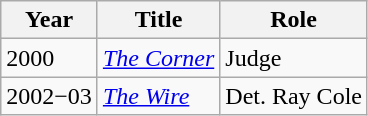<table class="wikitable">
<tr>
<th>Year</th>
<th>Title</th>
<th>Role</th>
</tr>
<tr>
<td>2000</td>
<td><em><a href='#'>The Corner</a></em></td>
<td>Judge</td>
</tr>
<tr>
<td>2002−03</td>
<td><em><a href='#'>The Wire</a></em></td>
<td>Det. Ray Cole</td>
</tr>
</table>
